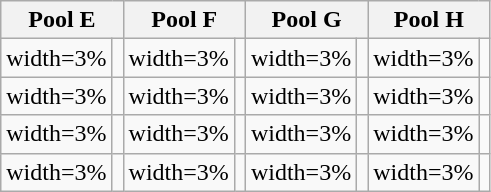<table class="wikitable">
<tr>
<th width=25% colspan=2>Pool E</th>
<th width=25% colspan=2>Pool F</th>
<th width=25% colspan=2>Pool G</th>
<th width=25% colspan=2>Pool H</th>
</tr>
<tr>
<td>width=3% </td>
<td></td>
<td>width=3% </td>
<td></td>
<td>width=3% </td>
<td></td>
<td>width=3% </td>
<td></td>
</tr>
<tr>
<td>width=3% </td>
<td></td>
<td>width=3% </td>
<td></td>
<td>width=3% </td>
<td></td>
<td>width=3% </td>
<td></td>
</tr>
<tr>
<td>width=3% </td>
<td></td>
<td>width=3% </td>
<td></td>
<td>width=3% </td>
<td></td>
<td>width=3% </td>
<td></td>
</tr>
<tr>
<td>width=3% </td>
<td></td>
<td>width=3% </td>
<td></td>
<td>width=3% </td>
<td></td>
<td>width=3% </td>
<td></td>
</tr>
</table>
